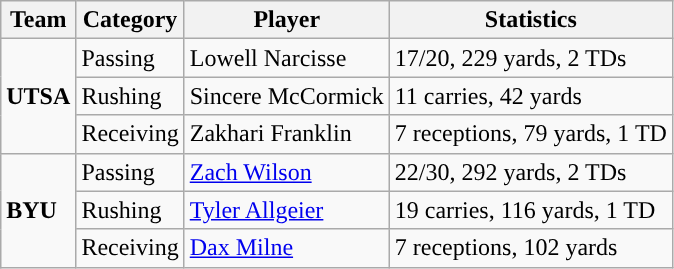<table class="wikitable" style="float: left;">
<tr>
<th>Team</th>
<th>Category</th>
<th>Player</th>
<th>Statistics</th>
</tr>
<tr>
<td rowspan=3><strong>UTSA</strong></td>
<td>Passing</td>
<td>Lowell Narcisse</td>
<td>17/20, 229 yards, 2 TDs</td>
</tr>
<tr>
<td>Rushing</td>
<td>Sincere McCormick</td>
<td>11 carries, 42 yards</td>
</tr>
<tr>
<td>Receiving</td>
<td>Zakhari Franklin</td>
<td>7 receptions, 79 yards, 1 TD</td>
</tr>
<tr>
<td rowspan=3><strong>BYU</strong></td>
<td>Passing</td>
<td><a href='#'>Zach Wilson</a></td>
<td>22/30, 292 yards, 2 TDs</td>
</tr>
<tr>
<td>Rushing</td>
<td><a href='#'>Tyler Allgeier</a></td>
<td>19 carries, 116 yards, 1 TD</td>
</tr>
<tr>
<td>Receiving</td>
<td><a href='#'>Dax Milne</a></td>
<td>7 receptions, 102 yards</td>
</tr>
</table>
